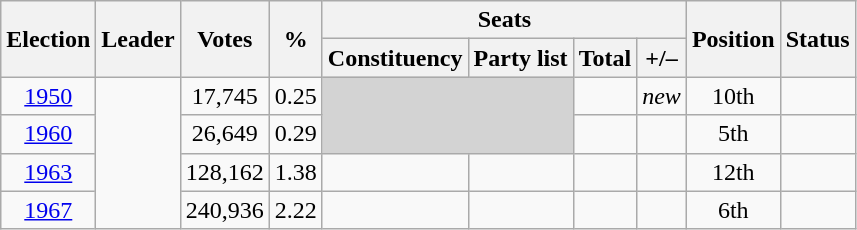<table class="wikitable" style="text-align:center">
<tr>
<th rowspan="2">Election</th>
<th rowspan="2">Leader</th>
<th rowspan="2">Votes</th>
<th rowspan="2">%</th>
<th colspan="4">Seats</th>
<th rowspan="2">Position</th>
<th rowspan="2">Status</th>
</tr>
<tr>
<th>Constituency</th>
<th>Party list</th>
<th>Total</th>
<th>+/–</th>
</tr>
<tr>
<td><a href='#'>1950</a></td>
<td rowspan="4"></td>
<td>17,745</td>
<td>0.25</td>
<td colspan="2" rowspan="2" bgcolor="lightgrey"></td>
<td></td>
<td><em>new</em></td>
<td>10th</td>
<td></td>
</tr>
<tr>
<td><a href='#'>1960</a></td>
<td>26,649</td>
<td>0.29</td>
<td></td>
<td></td>
<td>5th</td>
<td></td>
</tr>
<tr>
<td><a href='#'>1963</a></td>
<td>128,162</td>
<td>1.38</td>
<td></td>
<td></td>
<td></td>
<td></td>
<td>12th</td>
<td></td>
</tr>
<tr>
<td><a href='#'>1967</a></td>
<td>240,936</td>
<td>2.22</td>
<td></td>
<td></td>
<td></td>
<td></td>
<td>6th</td>
<td></td>
</tr>
</table>
